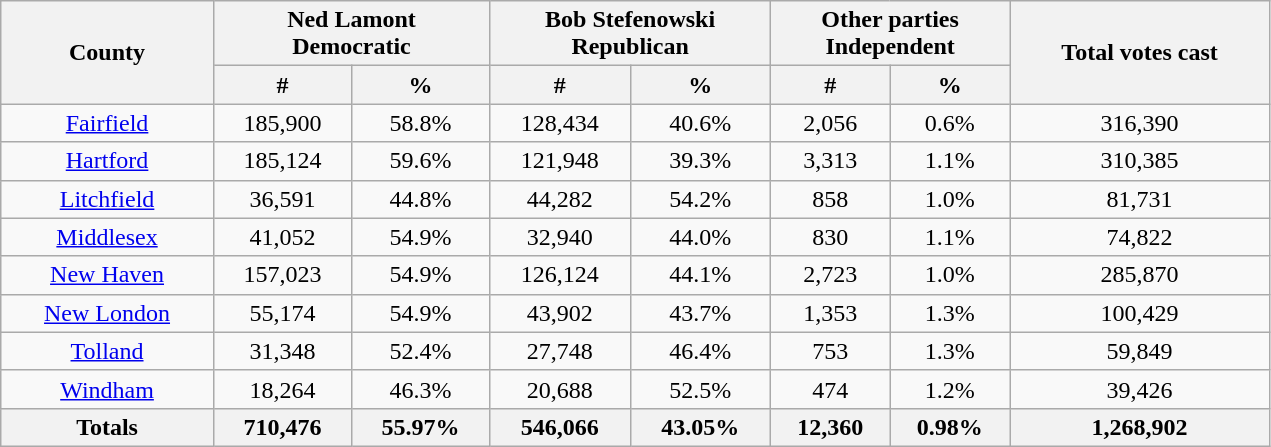<table width="67%"  class="wikitable sortable" style="text-align:center">
<tr>
<th style="text-align:center;" rowspan="2">County</th>
<th style="text-align:center;" colspan="2">Ned Lamont<br>Democratic</th>
<th style="text-align:center;" colspan="2">Bob Stefenowski<br>Republican</th>
<th style="text-align:center;" colspan="2">Other parties<br>Independent</th>
<th style="text-align:center;" rowspan="2">Total votes cast</th>
</tr>
<tr>
<th style="text-align:center;" data-sort-type="number">#</th>
<th style="text-align:center;" data-sort-type="number">%</th>
<th style="text-align:center;" data-sort-type="number">#</th>
<th style="text-align:center;" data-sort-type="number">%</th>
<th style="text-align:center;" data-sort-type="number">#</th>
<th style="text-align:center;" data-sort-type="number">%</th>
</tr>
<tr style="text-align:center;">
<td><a href='#'>Fairfield</a></td>
<td>185,900</td>
<td>58.8%</td>
<td>128,434</td>
<td>40.6%</td>
<td>2,056</td>
<td>0.6%</td>
<td>316,390</td>
</tr>
<tr style="text-align:center;">
<td><a href='#'>Hartford</a></td>
<td>185,124</td>
<td>59.6%</td>
<td>121,948</td>
<td>39.3%</td>
<td>3,313</td>
<td>1.1%</td>
<td>310,385</td>
</tr>
<tr style="text-align:center;">
<td><a href='#'>Litchfield</a></td>
<td>36,591</td>
<td>44.8%</td>
<td>44,282</td>
<td>54.2%</td>
<td>858</td>
<td>1.0%</td>
<td>81,731</td>
</tr>
<tr style="text-align:center;">
<td><a href='#'>Middlesex</a></td>
<td>41,052</td>
<td>54.9%</td>
<td>32,940</td>
<td>44.0%</td>
<td>830</td>
<td>1.1%</td>
<td>74,822</td>
</tr>
<tr style="text-align:center;">
<td><a href='#'>New Haven</a></td>
<td>157,023</td>
<td>54.9%</td>
<td>126,124</td>
<td>44.1%</td>
<td>2,723</td>
<td>1.0%</td>
<td>285,870</td>
</tr>
<tr style="text-align:center;">
<td><a href='#'>New London</a></td>
<td>55,174</td>
<td>54.9%</td>
<td>43,902</td>
<td>43.7%</td>
<td>1,353</td>
<td>1.3%</td>
<td>100,429</td>
</tr>
<tr style="text-align:center;">
<td><a href='#'>Tolland</a></td>
<td>31,348</td>
<td>52.4%</td>
<td>27,748</td>
<td>46.4%</td>
<td>753</td>
<td>1.3%</td>
<td>59,849</td>
</tr>
<tr style="text-align:center;">
<td><a href='#'>Windham</a></td>
<td>18,264</td>
<td>46.3%</td>
<td>20,688</td>
<td>52.5%</td>
<td>474</td>
<td>1.2%</td>
<td>39,426</td>
</tr>
<tr>
<th>Totals</th>
<th>710,476</th>
<th>55.97%</th>
<th>546,066</th>
<th>43.05%</th>
<th>12,360</th>
<th>0.98%</th>
<th>1,268,902</th>
</tr>
</table>
